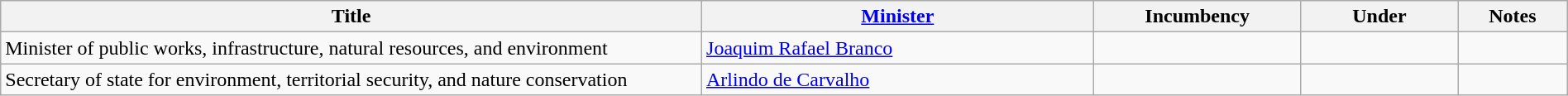<table class="wikitable" style="width:100%;">
<tr>
<th>Title</th>
<th style="width:25%;"><a href='#'>Minister</a></th>
<th style="width:160px;">Incumbency</th>
<th style="width:10%;">Under</th>
<th style="width:7%;">Notes</th>
</tr>
<tr>
<td>Minister of public works, infrastructure, natural resources, and environment</td>
<td><a href='#'>Joaquim Rafael Branco</a></td>
<td></td>
<td></td>
<td></td>
</tr>
<tr>
<td>Secretary of state for environment, territorial security, and nature conservation</td>
<td><a href='#'>Arlindo de Carvalho</a></td>
<td></td>
<td></td>
<td></td>
</tr>
</table>
